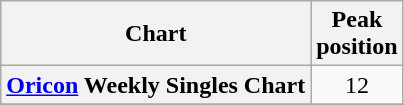<table class="wikitable plainrowheaders" style="text-align:center;">
<tr>
<th>Chart</th>
<th>Peak<br>position</th>
</tr>
<tr>
<th scope="row"><a href='#'>Oricon</a> Weekly Singles Chart</th>
<td style="text-align:center;">12</td>
</tr>
<tr>
</tr>
</table>
